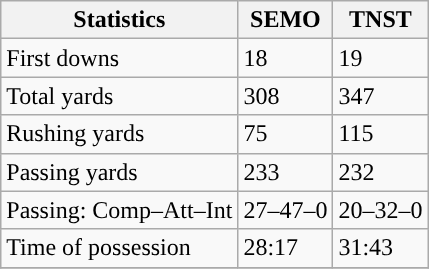<table class="wikitable" style="float: left;">
<tr>
<th>Statistics</th>
<th>SEMO</th>
<th>TNST</th>
</tr>
<tr>
<td>First downs</td>
<td>18</td>
<td>19</td>
</tr>
<tr>
<td>Total yards</td>
<td>308</td>
<td>347</td>
</tr>
<tr>
<td>Rushing yards</td>
<td>75</td>
<td>115</td>
</tr>
<tr>
<td>Passing yards</td>
<td>233</td>
<td>232</td>
</tr>
<tr>
<td>Passing: Comp–Att–Int</td>
<td>27–47–0</td>
<td>20–32–0</td>
</tr>
<tr>
<td>Time of possession</td>
<td>28:17</td>
<td>31:43</td>
</tr>
<tr>
</tr>
</table>
